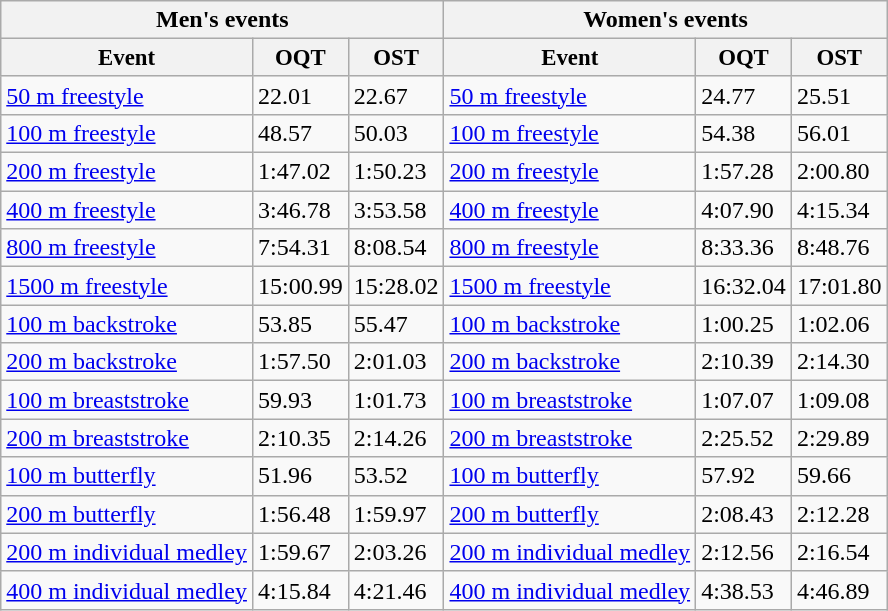<table class="wikitable">
<tr>
<th colspan="3">Men's events</th>
<th colspan="3">Women's events</th>
</tr>
<tr style="font-size:95%">
<th>Event</th>
<th>OQT</th>
<th>OST</th>
<th>Event</th>
<th>OQT</th>
<th>OST</th>
</tr>
<tr>
<td><a href='#'>50 m freestyle</a></td>
<td>22.01</td>
<td>22.67</td>
<td><a href='#'>50 m freestyle</a></td>
<td>24.77</td>
<td>25.51</td>
</tr>
<tr>
<td><a href='#'>100 m freestyle</a></td>
<td>48.57</td>
<td>50.03</td>
<td><a href='#'>100 m freestyle</a></td>
<td>54.38</td>
<td>56.01</td>
</tr>
<tr>
<td><a href='#'>200 m freestyle</a></td>
<td>1:47.02</td>
<td>1:50.23</td>
<td><a href='#'>200 m freestyle</a></td>
<td>1:57.28</td>
<td>2:00.80</td>
</tr>
<tr>
<td><a href='#'>400 m freestyle</a></td>
<td>3:46.78</td>
<td>3:53.58</td>
<td><a href='#'>400 m freestyle</a></td>
<td>4:07.90</td>
<td>4:15.34</td>
</tr>
<tr>
<td><a href='#'>800 m freestyle</a></td>
<td>7:54.31</td>
<td>8:08.54</td>
<td><a href='#'>800 m freestyle</a></td>
<td>8:33.36</td>
<td>8:48.76</td>
</tr>
<tr>
<td><a href='#'>1500 m freestyle</a></td>
<td>15:00.99</td>
<td>15:28.02</td>
<td><a href='#'>1500 m freestyle</a></td>
<td>16:32.04</td>
<td>17:01.80</td>
</tr>
<tr>
<td><a href='#'>100 m backstroke</a></td>
<td>53.85</td>
<td>55.47</td>
<td><a href='#'>100 m backstroke</a></td>
<td>1:00.25</td>
<td>1:02.06</td>
</tr>
<tr>
<td><a href='#'>200 m backstroke</a></td>
<td>1:57.50</td>
<td>2:01.03</td>
<td><a href='#'>200 m backstroke</a></td>
<td>2:10.39</td>
<td>2:14.30</td>
</tr>
<tr>
<td><a href='#'>100 m breaststroke</a></td>
<td>59.93</td>
<td>1:01.73</td>
<td><a href='#'>100 m breaststroke</a></td>
<td>1:07.07</td>
<td>1:09.08</td>
</tr>
<tr>
<td><a href='#'>200 m breaststroke</a></td>
<td>2:10.35</td>
<td>2:14.26</td>
<td><a href='#'>200 m breaststroke</a></td>
<td>2:25.52</td>
<td>2:29.89</td>
</tr>
<tr>
<td><a href='#'>100 m butterfly</a></td>
<td>51.96</td>
<td>53.52</td>
<td><a href='#'>100 m butterfly</a></td>
<td>57.92</td>
<td>59.66</td>
</tr>
<tr>
<td><a href='#'>200 m butterfly</a></td>
<td>1:56.48</td>
<td>1:59.97</td>
<td><a href='#'>200 m butterfly</a></td>
<td>2:08.43</td>
<td>2:12.28</td>
</tr>
<tr>
<td><a href='#'>200 m individual medley</a></td>
<td>1:59.67</td>
<td>2:03.26</td>
<td><a href='#'>200 m individual medley</a></td>
<td>2:12.56</td>
<td>2:16.54</td>
</tr>
<tr>
<td><a href='#'>400 m individual medley</a></td>
<td>4:15.84</td>
<td>4:21.46</td>
<td><a href='#'>400 m individual medley</a></td>
<td>4:38.53</td>
<td>4:46.89</td>
</tr>
</table>
